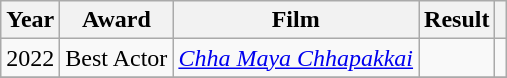<table class="wikitable plainrowheaders sortable">
<tr>
<th>Year</th>
<th>Award</th>
<th>Film</th>
<th>Result</th>
<th class="unsortable"></th>
</tr>
<tr>
<td>2022</td>
<td>Best Actor</td>
<td><em><a href='#'>Chha Maya Chhapakkai</a></em></td>
<td></td>
<td style="text-align:center;"></td>
</tr>
<tr>
</tr>
</table>
